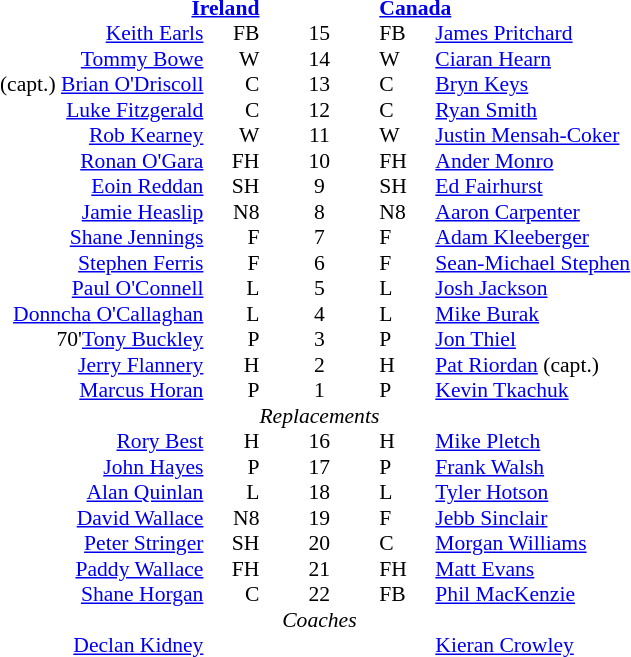<table width="100%" style="font-size: 90%; " cellspacing="0" cellpadding="0" align=center>
<tr>
<td width=41%; text-align=right></td>
<td width=3%; text-align:right></td>
<td width=4%; text-align:center></td>
<td width=3%; text-align:left></td>
<td width=49%; text-align:left></td>
</tr>
<tr>
<td colspan=2; align=right><strong><a href='#'>Ireland</a></strong></td>
<td></td>
<td colspan=2;><strong><a href='#'>Canada</a></strong></td>
</tr>
<tr>
<td align=right><a href='#'>Keith Earls</a></td>
<td align=right>FB</td>
<td align=center>15</td>
<td>FB</td>
<td><a href='#'>James Pritchard</a> </td>
</tr>
<tr>
<td align=right><a href='#'>Tommy Bowe</a></td>
<td align=right>W</td>
<td align=center>14</td>
<td>W</td>
<td><a href='#'>Ciaran Hearn</a></td>
</tr>
<tr>
<td align=right> (capt.) <a href='#'>Brian O'Driscoll</a></td>
<td align=right>C</td>
<td align=center>13</td>
<td>C</td>
<td><a href='#'>Bryn Keys</a></td>
</tr>
<tr>
<td align=right><a href='#'>Luke Fitzgerald</a></td>
<td align=right>C</td>
<td align=center>12</td>
<td>C</td>
<td><a href='#'>Ryan Smith</a></td>
</tr>
<tr>
<td align=right><a href='#'>Rob Kearney</a></td>
<td align=right>W</td>
<td align=center>11</td>
<td>W</td>
<td><a href='#'>Justin Mensah-Coker</a></td>
</tr>
<tr>
<td align=right> <a href='#'>Ronan O'Gara</a></td>
<td align=right>FH</td>
<td align=center>10</td>
<td>FH</td>
<td><a href='#'>Ander Monro</a> </td>
</tr>
<tr>
<td align=right> <a href='#'>Eoin Reddan</a></td>
<td align=right>SH</td>
<td align=center>9</td>
<td>SH</td>
<td><a href='#'>Ed Fairhurst</a></td>
</tr>
<tr>
<td align=right> <a href='#'>Jamie Heaslip</a></td>
<td align=right>N8</td>
<td align=center>8</td>
<td>N8</td>
<td><a href='#'>Aaron Carpenter</a></td>
</tr>
<tr>
<td align=right><a href='#'>Shane Jennings</a></td>
<td align=right>F</td>
<td align=center>7</td>
<td>F</td>
<td><a href='#'>Adam Kleeberger</a></td>
</tr>
<tr>
<td align=right><a href='#'>Stephen Ferris</a></td>
<td align=right>F</td>
<td align=center>6</td>
<td>F</td>
<td><a href='#'>Sean-Michael Stephen</a> </td>
</tr>
<tr>
<td align=right> <a href='#'>Paul O'Connell</a></td>
<td align=right>L</td>
<td align=center>5</td>
<td>L</td>
<td><a href='#'>Josh Jackson</a></td>
</tr>
<tr>
<td align=right><a href='#'>Donncha O'Callaghan</a></td>
<td align=right>L</td>
<td align=center>4</td>
<td>L</td>
<td><a href='#'>Mike Burak</a> </td>
</tr>
<tr>
<td align=right> 70'<a href='#'>Tony Buckley</a></td>
<td align=right>P</td>
<td align=center>3</td>
<td>P</td>
<td><a href='#'>Jon Thiel</a></td>
</tr>
<tr>
<td align=right> <a href='#'>Jerry Flannery</a></td>
<td align=right>H</td>
<td align=center>2</td>
<td>H</td>
<td><a href='#'>Pat Riordan</a> (capt.) </td>
</tr>
<tr>
<td align=right> <a href='#'>Marcus Horan</a></td>
<td align=right>P</td>
<td align=center>1</td>
<td>P</td>
<td><a href='#'>Kevin Tkachuk</a> </td>
</tr>
<tr>
<td></td>
<td></td>
<td align=center><em>Replacements</em></td>
<td></td>
<td></td>
</tr>
<tr>
<td align=right> <a href='#'>Rory Best</a></td>
<td align=right>H</td>
<td align=center>16</td>
<td>H</td>
<td><a href='#'>Mike Pletch</a> </td>
</tr>
<tr>
<td align=right> <a href='#'>John Hayes</a></td>
<td align=right>P</td>
<td align=center>17</td>
<td>P</td>
<td><a href='#'>Frank Walsh</a> </td>
</tr>
<tr>
<td align=right> <a href='#'>Alan Quinlan</a></td>
<td align=right>L</td>
<td align=center>18</td>
<td>L</td>
<td><a href='#'>Tyler Hotson</a> </td>
</tr>
<tr>
<td align=right> <a href='#'>David Wallace</a></td>
<td align=right>N8</td>
<td align=center>19</td>
<td>F</td>
<td><a href='#'>Jebb Sinclair</a> </td>
</tr>
<tr>
<td align=right> <a href='#'>Peter Stringer</a></td>
<td align=right>SH</td>
<td align=center>20</td>
<td>C</td>
<td><a href='#'>Morgan Williams</a></td>
</tr>
<tr>
<td align=right> <a href='#'>Paddy Wallace</a></td>
<td align=right>FH</td>
<td align=center>21</td>
<td>FH</td>
<td><a href='#'>Matt Evans</a> </td>
</tr>
<tr>
<td align=right> <a href='#'>Shane Horgan</a></td>
<td align=right>C</td>
<td align=center>22</td>
<td>FB</td>
<td><a href='#'>Phil MacKenzie</a> </td>
</tr>
<tr>
<td></td>
<td></td>
<td align=center><em>Coaches</em></td>
<td></td>
<td></td>
</tr>
<tr>
<td align=right> <a href='#'>Declan Kidney</a></td>
<td></td>
<td></td>
<td></td>
<td><a href='#'>Kieran Crowley</a> </td>
</tr>
</table>
